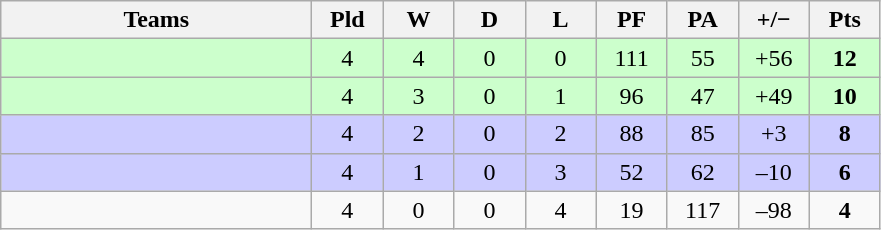<table class="wikitable" style="text-align: center;">
<tr>
<th width="200">Teams</th>
<th width="40">Pld</th>
<th width="40">W</th>
<th width="40">D</th>
<th width="40">L</th>
<th width="40">PF</th>
<th width="40">PA</th>
<th width="40">+/−</th>
<th width="40">Pts</th>
</tr>
<tr bgcolor=ccffcc>
<td align=left></td>
<td>4</td>
<td>4</td>
<td>0</td>
<td>0</td>
<td>111</td>
<td>55</td>
<td>+56</td>
<td><strong>12</strong></td>
</tr>
<tr bgcolor=ccffcc>
<td align=left></td>
<td>4</td>
<td>3</td>
<td>0</td>
<td>1</td>
<td>96</td>
<td>47</td>
<td>+49</td>
<td><strong>10</strong></td>
</tr>
<tr bgcolor=ccccff>
<td align=left></td>
<td>4</td>
<td>2</td>
<td>0</td>
<td>2</td>
<td>88</td>
<td>85</td>
<td>+3</td>
<td><strong>8</strong></td>
</tr>
<tr bgcolor=ccccff>
<td align=left></td>
<td>4</td>
<td>1</td>
<td>0</td>
<td>3</td>
<td>52</td>
<td>62</td>
<td>–10</td>
<td><strong>6</strong></td>
</tr>
<tr>
<td align=left></td>
<td>4</td>
<td>0</td>
<td>0</td>
<td>4</td>
<td>19</td>
<td>117</td>
<td>–98</td>
<td><strong>4</strong></td>
</tr>
</table>
